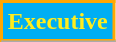<table class="wikitable">
<tr>
<th style="background:#00aef3; color:#ffed1d; border:2px solid #ffa702;" scope="col" colspan="2">Executive</th>
</tr>
<tr>
</tr>
<tr>
</tr>
<tr>
</tr>
<tr>
</tr>
<tr>
</tr>
<tr>
</tr>
<tr>
</tr>
<tr>
</tr>
<tr>
</tr>
<tr>
</tr>
<tr>
</tr>
<tr>
</tr>
<tr>
</tr>
</table>
